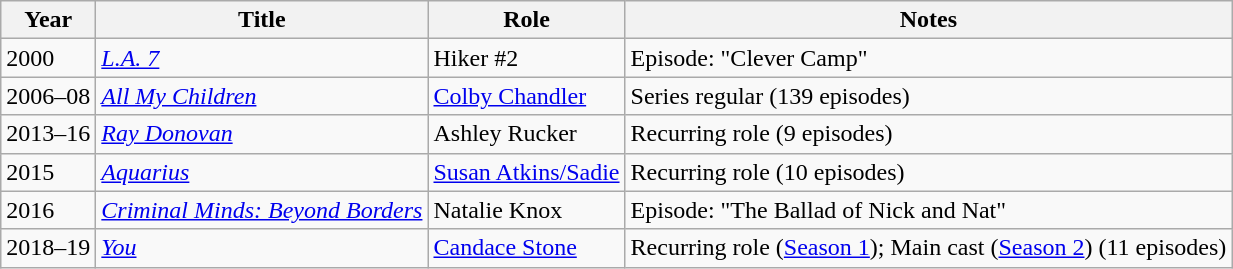<table class="wikitable sortable">
<tr>
<th>Year</th>
<th>Title</th>
<th>Role</th>
<th class="unsortable">Notes</th>
</tr>
<tr>
<td>2000</td>
<td><em><a href='#'>L.A. 7</a></em></td>
<td>Hiker #2</td>
<td>Episode: "Clever Camp"</td>
</tr>
<tr>
<td>2006–08</td>
<td><em><a href='#'>All My Children</a></em></td>
<td><a href='#'>Colby Chandler</a></td>
<td>Series regular (139 episodes)</td>
</tr>
<tr>
<td>2013–16</td>
<td><em><a href='#'>Ray Donovan</a></em></td>
<td>Ashley Rucker</td>
<td>Recurring role (9 episodes)</td>
</tr>
<tr>
<td>2015</td>
<td><em><a href='#'>Aquarius</a></em></td>
<td><a href='#'>Susan Atkins/Sadie</a></td>
<td>Recurring role (10 episodes)</td>
</tr>
<tr>
<td>2016</td>
<td><em><a href='#'>Criminal Minds: Beyond Borders</a></em></td>
<td>Natalie Knox</td>
<td>Episode: "The Ballad of Nick and Nat"</td>
</tr>
<tr>
<td>2018–19</td>
<td><em><a href='#'>You</a></em></td>
<td><a href='#'>Candace Stone</a></td>
<td>Recurring role (<a href='#'>Season 1</a>); Main cast (<a href='#'>Season 2</a>) (11 episodes)</td>
</tr>
</table>
